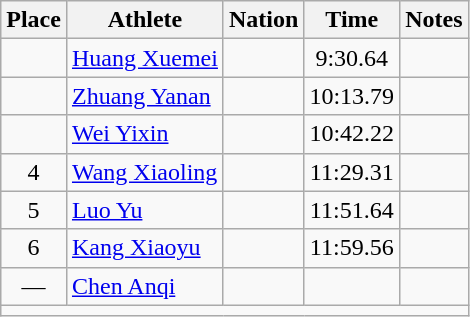<table class="wikitable mw-datatable sortable" style="text-align:center;">
<tr>
<th scope="col">Place</th>
<th scope="col">Athlete</th>
<th scope="col">Nation</th>
<th scope="col">Time</th>
<th scope="col">Notes</th>
</tr>
<tr>
<td></td>
<td align="left"><a href='#'>Huang Xuemei</a></td>
<td align="left"></td>
<td>9:30.64</td>
<td></td>
</tr>
<tr>
<td></td>
<td align="left"><a href='#'>Zhuang Yanan</a></td>
<td align="left"></td>
<td>10:13.79</td>
<td></td>
</tr>
<tr>
<td></td>
<td align="left"><a href='#'>Wei Yixin</a></td>
<td align="left"></td>
<td>10:42.22</td>
<td></td>
</tr>
<tr>
<td>4</td>
<td align="left"><a href='#'>Wang Xiaoling</a></td>
<td align="left"></td>
<td>11:29.31</td>
<td></td>
</tr>
<tr>
<td>5</td>
<td align="left"><a href='#'>Luo Yu</a></td>
<td align="left"></td>
<td>11:51.64</td>
<td></td>
</tr>
<tr>
<td>6</td>
<td align="left"><a href='#'>Kang Xiaoyu</a></td>
<td align="left"></td>
<td>11:59.56</td>
<td></td>
</tr>
<tr>
<td>—</td>
<td align="left"><a href='#'>Chen Anqi</a></td>
<td align="left"></td>
<td></td>
<td></td>
</tr>
<tr class="sortbottom">
<td colspan="5"></td>
</tr>
</table>
